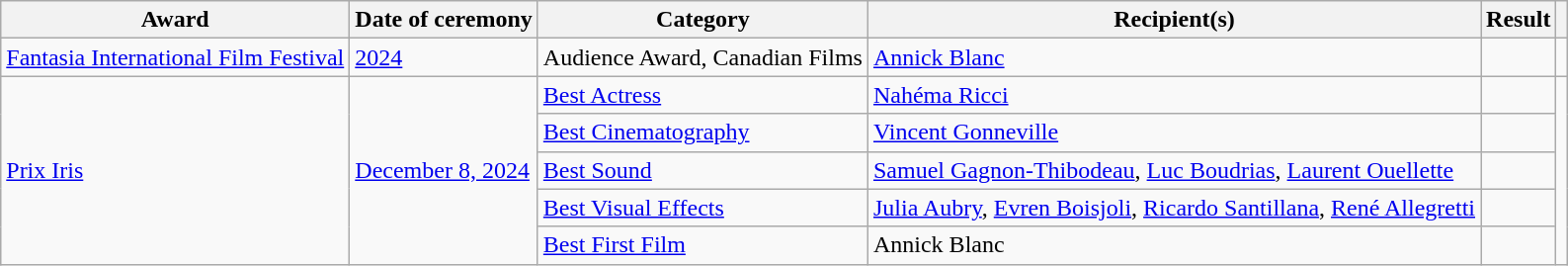<table class="wikitable sortable plainrowheaders">
<tr>
<th scope="col">Award</th>
<th scope="col">Date of ceremony</th>
<th scope="col">Category</th>
<th scope="col">Recipient(s)</th>
<th scope="col">Result</th>
<th scope="col" class="unsortable"></th>
</tr>
<tr>
<td><a href='#'>Fantasia International Film Festival</a></td>
<td><a href='#'>2024</a></td>
<td>Audience Award, Canadian Films</td>
<td><a href='#'>Annick Blanc</a></td>
<td></td>
<td></td>
</tr>
<tr>
<td rowspan=5><a href='#'>Prix Iris</a></td>
<td rowspan=5><a href='#'>December 8, 2024</a></td>
<td><a href='#'>Best Actress</a></td>
<td><a href='#'>Nahéma Ricci</a></td>
<td></td>
<td rowspan=5></td>
</tr>
<tr>
<td><a href='#'>Best Cinematography</a></td>
<td><a href='#'>Vincent Gonneville</a></td>
<td></td>
</tr>
<tr>
<td><a href='#'>Best Sound</a></td>
<td><a href='#'>Samuel Gagnon-Thibodeau</a>, <a href='#'>Luc Boudrias</a>, <a href='#'>Laurent Ouellette</a></td>
<td></td>
</tr>
<tr>
<td><a href='#'>Best Visual Effects</a></td>
<td><a href='#'>Julia Aubry</a>, <a href='#'>Evren Boisjoli</a>, <a href='#'>Ricardo Santillana</a>, <a href='#'>René Allegretti</a></td>
<td></td>
</tr>
<tr>
<td><a href='#'>Best First Film</a></td>
<td>Annick Blanc</td>
<td></td>
</tr>
</table>
